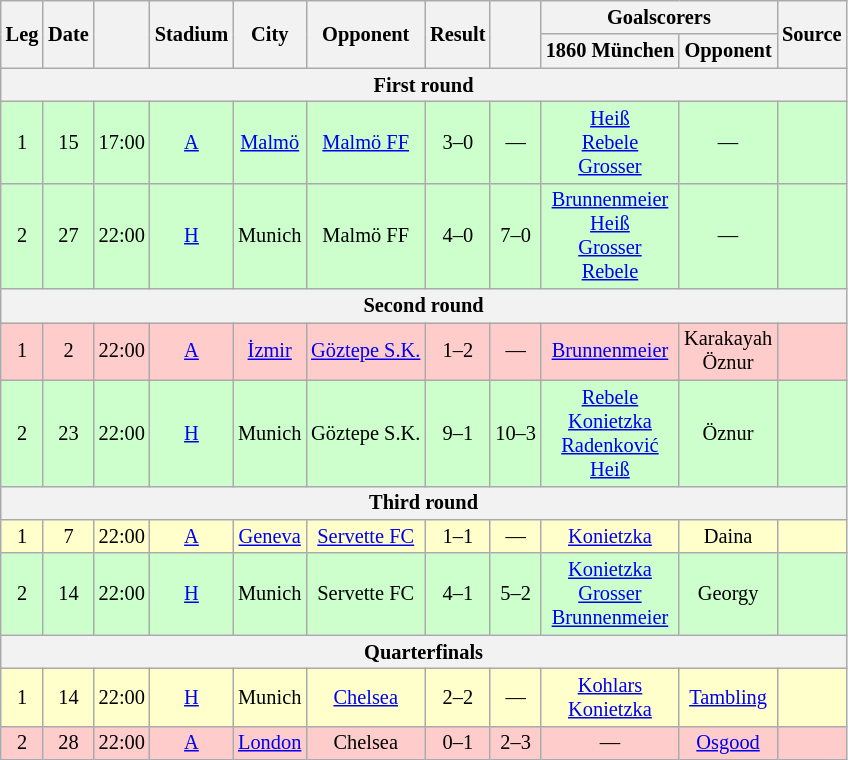<table class="wikitable" Style="text-align: center;font-size:85%">
<tr>
<th rowspan="2">Leg</th>
<th rowspan="2">Date</th>
<th rowspan="2"></th>
<th rowspan="2">Stadium</th>
<th rowspan="2">City</th>
<th rowspan="2">Opponent</th>
<th rowspan="2">Result</th>
<th rowspan="2"></th>
<th colspan="2">Goalscorers</th>
<th rowspan="2">Source</th>
</tr>
<tr>
<th>1860 München</th>
<th>Opponent</th>
</tr>
<tr>
<th colspan="12">First round</th>
</tr>
<tr style="background:#cfc">
<td>1</td>
<td>15 </td>
<td>17:00</td>
<td><a href='#'>A</a></td>
<td><a href='#'>Malmö</a></td>
<td><a href='#'>Malmö FF</a> </td>
<td>3–0</td>
<td>—</td>
<td><a href='#'>Heiß</a>  <br> <a href='#'>Rebele</a>  <br> <a href='#'>Grosser</a> </td>
<td>—</td>
<td></td>
</tr>
<tr style="background:#cfc">
<td>2</td>
<td>27 </td>
<td>22:00</td>
<td><a href='#'>H</a></td>
<td>Munich</td>
<td>Malmö FF </td>
<td>4–0</td>
<td>7–0</td>
<td><a href='#'>Brunnenmeier</a>  <br> <a href='#'>Heiß</a>  <br> <a href='#'>Grosser</a>  <br> <a href='#'>Rebele</a> </td>
<td>—</td>
<td></td>
</tr>
<tr>
<th colspan="12">Second round</th>
</tr>
<tr style="background:#fcc">
<td>1</td>
<td>2 </td>
<td>22:00</td>
<td><a href='#'>A</a></td>
<td><a href='#'>İzmir</a></td>
<td><a href='#'>Göztepe S.K.</a> </td>
<td>1–2</td>
<td>—</td>
<td><a href='#'>Brunnenmeier</a> </td>
<td>Karakayah  <br> Öznur </td>
<td></td>
</tr>
<tr style="background:#cfc">
<td>2</td>
<td>23 </td>
<td>22:00</td>
<td><a href='#'>H</a></td>
<td>Munich</td>
<td>Göztepe S.K. </td>
<td>9–1</td>
<td>10–3</td>
<td><a href='#'>Rebele</a>  <br> <a href='#'>Konietzka</a>  <br> <a href='#'>Radenković</a>  <br> <a href='#'>Heiß</a> </td>
<td>Öznur </td>
<td></td>
</tr>
<tr>
<th colspan="12">Third round</th>
</tr>
<tr style="background:#ffc">
<td>1</td>
<td>7 </td>
<td>22:00</td>
<td><a href='#'>A</a></td>
<td><a href='#'>Geneva</a></td>
<td><a href='#'>Servette FC</a> </td>
<td>1–1</td>
<td>—</td>
<td><a href='#'>Konietzka</a> </td>
<td>Daina </td>
<td></td>
</tr>
<tr style="background:#cfc">
<td>2</td>
<td>14 </td>
<td>22:00</td>
<td><a href='#'>H</a></td>
<td>Munich</td>
<td>Servette FC </td>
<td>4–1</td>
<td>5–2</td>
<td><a href='#'>Konietzka</a>  <br> <a href='#'>Grosser</a>  <br> <a href='#'>Brunnenmeier</a> </td>
<td>Georgy </td>
<td></td>
</tr>
<tr>
<th colspan="12">Quarterfinals</th>
</tr>
<tr style="background:#ffc">
<td>1</td>
<td>14 </td>
<td>22:00</td>
<td><a href='#'>H</a></td>
<td>Munich</td>
<td><a href='#'>Chelsea</a> </td>
<td>2–2</td>
<td>—</td>
<td><a href='#'>Kohlars</a>  <br> <a href='#'>Konietzka</a> </td>
<td><a href='#'>Tambling</a> </td>
<td></td>
</tr>
<tr style="background:#fcc">
<td>2</td>
<td>28 </td>
<td>22:00</td>
<td><a href='#'>A</a></td>
<td><a href='#'>London</a></td>
<td>Chelsea </td>
<td>0–1</td>
<td>2–3</td>
<td>—</td>
<td><a href='#'>Osgood</a> </td>
<td></td>
</tr>
</table>
